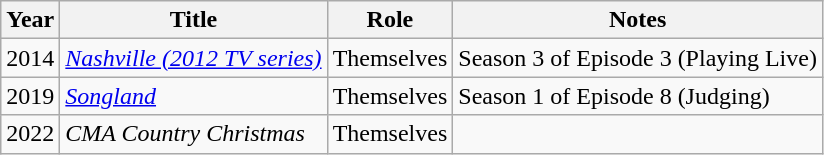<table class="wikitable">
<tr>
<th>Year</th>
<th>Title</th>
<th>Role</th>
<th>Notes</th>
</tr>
<tr>
<td>2014</td>
<td><em><a href='#'>Nashville (2012 TV series)</a></em></td>
<td>Themselves</td>
<td>Season 3 of Episode 3 (Playing Live)</td>
</tr>
<tr>
<td>2019</td>
<td><em><a href='#'>Songland</a></em></td>
<td>Themselves</td>
<td>Season 1 of Episode 8 (Judging)</td>
</tr>
<tr>
<td>2022</td>
<td><em>CMA Country Christmas</em></td>
<td>Themselves</td>
<td></td>
</tr>
</table>
